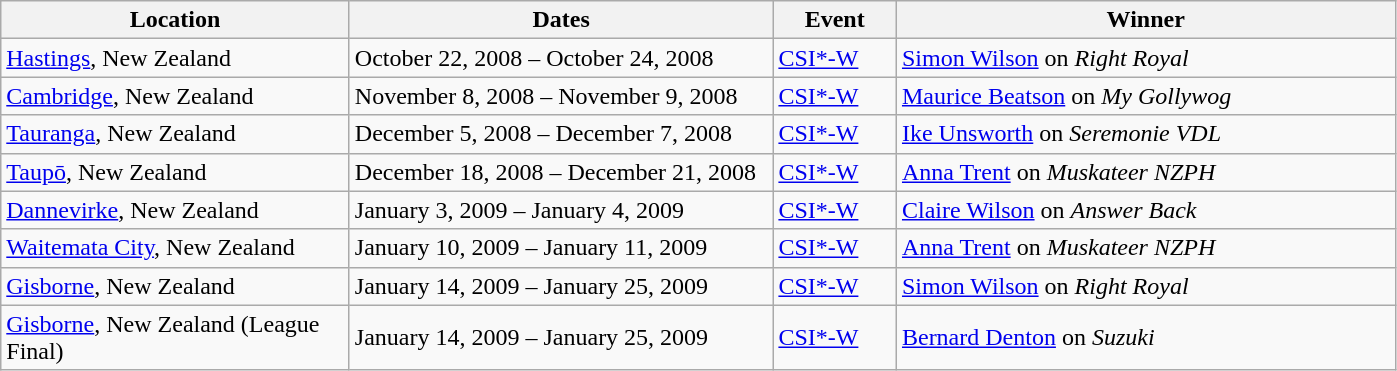<table class="wikitable">
<tr>
<th width=225>Location</th>
<th width=275>Dates</th>
<th width=75>Event</th>
<th width=325>Winner</th>
</tr>
<tr>
<td> <a href='#'>Hastings</a>, New Zealand</td>
<td>October 22, 2008 – October 24, 2008</td>
<td><a href='#'>CSI*-W</a></td>
<td> <a href='#'>Simon Wilson</a> on <em>Right Royal</em></td>
</tr>
<tr>
<td> <a href='#'>Cambridge</a>, New Zealand</td>
<td>November 8, 2008 – November 9, 2008</td>
<td><a href='#'>CSI*-W</a></td>
<td> <a href='#'>Maurice Beatson</a> on <em>My Gollywog</em></td>
</tr>
<tr>
<td> <a href='#'>Tauranga</a>, New Zealand</td>
<td>December 5, 2008 – December 7, 2008</td>
<td><a href='#'>CSI*-W</a></td>
<td> <a href='#'>Ike Unsworth</a> on <em>Seremonie VDL</em></td>
</tr>
<tr>
<td> <a href='#'>Taupō</a>, New Zealand</td>
<td>December 18, 2008 – December 21, 2008</td>
<td><a href='#'>CSI*-W</a></td>
<td> <a href='#'>Anna Trent</a> on <em>Muskateer NZPH</em></td>
</tr>
<tr>
<td> <a href='#'>Dannevirke</a>, New Zealand</td>
<td>January 3, 2009 – January 4, 2009</td>
<td><a href='#'>CSI*-W</a></td>
<td> <a href='#'>Claire Wilson</a> on <em>Answer Back</em></td>
</tr>
<tr>
<td> <a href='#'>Waitemata City</a>, New Zealand</td>
<td>January 10, 2009 – January 11, 2009</td>
<td><a href='#'>CSI*-W</a></td>
<td> <a href='#'>Anna Trent</a> on <em>Muskateer NZPH</em></td>
</tr>
<tr>
<td> <a href='#'>Gisborne</a>, New Zealand</td>
<td>January 14, 2009 – January 25, 2009</td>
<td><a href='#'>CSI*-W</a></td>
<td> <a href='#'>Simon Wilson</a> on <em>Right Royal</em></td>
</tr>
<tr>
<td> <a href='#'>Gisborne</a>, New Zealand (League Final)</td>
<td>January 14, 2009 – January 25, 2009</td>
<td><a href='#'>CSI*-W</a></td>
<td> <a href='#'>Bernard Denton</a> on <em>Suzuki</em></td>
</tr>
</table>
